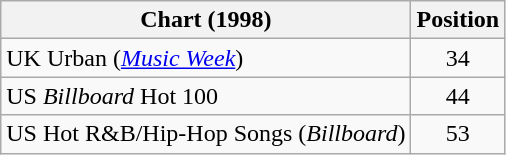<table class="wikitable sortable">
<tr>
<th>Chart (1998)</th>
<th>Position</th>
</tr>
<tr>
<td>UK Urban (<em><a href='#'>Music Week</a></em>)</td>
<td align="center">34</td>
</tr>
<tr>
<td>US <em>Billboard</em> Hot 100</td>
<td align="center">44</td>
</tr>
<tr>
<td>US Hot R&B/Hip-Hop Songs (<em>Billboard</em>)</td>
<td align="center">53</td>
</tr>
</table>
